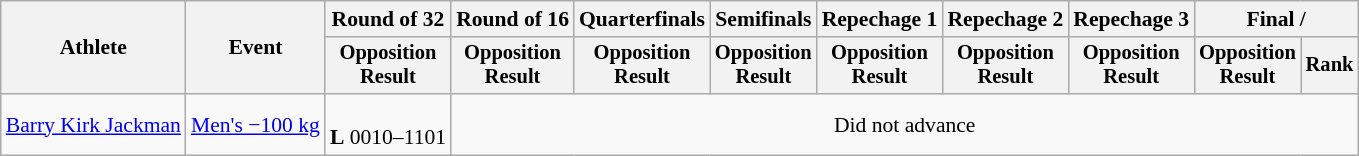<table class="wikitable" style="font-size:90%">
<tr>
<th rowspan="2">Athlete</th>
<th rowspan="2">Event</th>
<th>Round of 32</th>
<th>Round of 16</th>
<th>Quarterfinals</th>
<th>Semifinals</th>
<th>Repechage 1</th>
<th>Repechage 2</th>
<th>Repechage 3</th>
<th colspan=2>Final / </th>
</tr>
<tr style="font-size:95%">
<th>Opposition<br>Result</th>
<th>Opposition<br>Result</th>
<th>Opposition<br>Result</th>
<th>Opposition<br>Result</th>
<th>Opposition<br>Result</th>
<th>Opposition<br>Result</th>
<th>Opposition<br>Result</th>
<th>Opposition<br>Result</th>
<th>Rank</th>
</tr>
<tr align=center>
<td align=left><a href='#'>Barry Kirk Jackman</a></td>
<td align=left><a href='#'>Men's −100 kg</a></td>
<td><br><strong>L</strong> 0010–1101</td>
<td colspan=8>Did not advance</td>
</tr>
</table>
